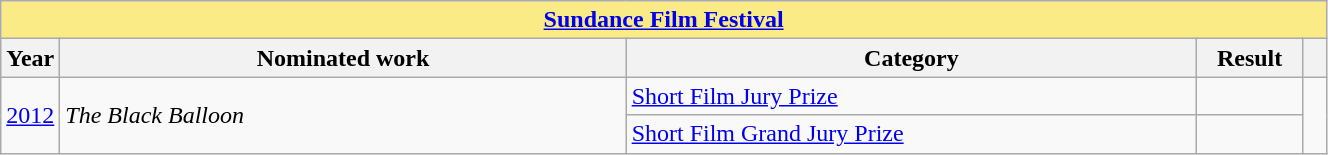<table width="70%" class="wikitable sortable">
<tr>
<th colspan="5" style="background:#FAEB86;" align="center"><a href='#'>Sundance Film Festival</a></th>
</tr>
<tr>
<th scope="col" style="width:1em;">Year</th>
<th scope="col" style="width:39em;">Nominated work</th>
<th scope="col" style="width:40em;">Category</th>
<th scope="col" style="width:5em;">Result</th>
<th scope="col" style="width:1em;" class="unsortable"></th>
</tr>
<tr>
<td rowspan="2"><a href='#'>2012</a></td>
<td rowspan="2"><em>The Black Balloon</em></td>
<td><a href='#'>Short Film Jury Prize</a></td>
<td></td>
<td rowspan="2"></td>
</tr>
<tr>
<td><a href='#'>Short Film Grand Jury Prize</a></td>
<td></td>
</tr>
</table>
